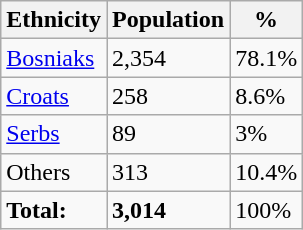<table class="wikitable sortable" border="1">
<tr>
<th>Ethnicity</th>
<th>Population</th>
<th>%</th>
</tr>
<tr>
<td><a href='#'>Bosniaks</a></td>
<td>2,354</td>
<td>78.1%</td>
</tr>
<tr>
<td><a href='#'>Croats</a></td>
<td>258</td>
<td>8.6%</td>
</tr>
<tr>
<td><a href='#'>Serbs</a></td>
<td>89</td>
<td>3%</td>
</tr>
<tr>
<td>Others</td>
<td>313</td>
<td>10.4%</td>
</tr>
<tr>
<td><strong>Total:</strong></td>
<td><strong>3,014</strong></td>
<td>100%</td>
</tr>
</table>
